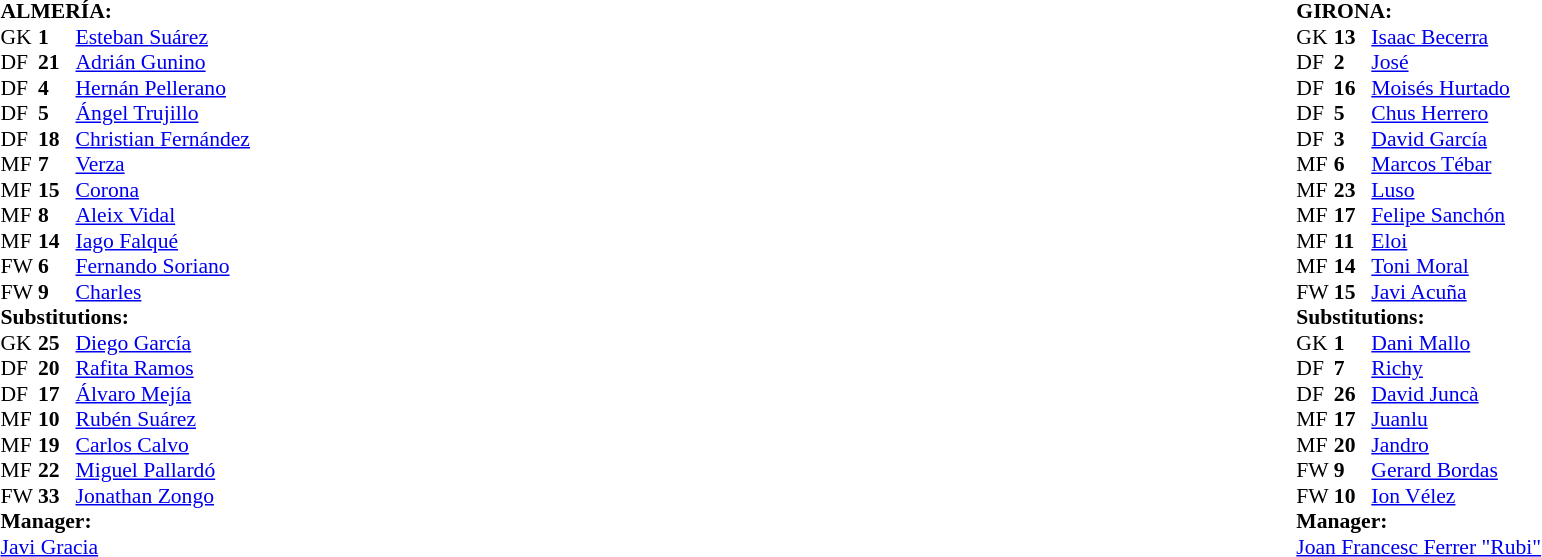<table width="100%">
<tr>
<td valign="top" width="50%"><br><table style="font-size: 90%" cellspacing="0" cellpadding="0">
<tr>
<td colspan=4><strong>ALMERÍA:</strong></td>
</tr>
<tr>
<th width=25></th>
<th width=25></th>
</tr>
<tr>
<td>GK</td>
<td><strong>1</strong></td>
<td> <a href='#'>Esteban Suárez</a></td>
</tr>
<tr>
<td>DF</td>
<td><strong>21</strong></td>
<td> <a href='#'>Adrián Gunino</a></td>
</tr>
<tr>
<td>DF</td>
<td><strong>4</strong></td>
<td> <a href='#'>Hernán Pellerano</a></td>
</tr>
<tr>
<td>DF</td>
<td><strong>5</strong></td>
<td> <a href='#'>Ángel Trujillo</a></td>
</tr>
<tr>
<td>DF</td>
<td><strong>18</strong></td>
<td> <a href='#'>Christian Fernández</a></td>
<td></td>
</tr>
<tr>
<td>MF</td>
<td><strong>7</strong></td>
<td> <a href='#'>Verza</a></td>
</tr>
<tr>
<td>MF</td>
<td><strong>15</strong></td>
<td> <a href='#'>Corona</a></td>
<td></td>
<td></td>
</tr>
<tr>
<td>MF</td>
<td><strong>8</strong></td>
<td> <a href='#'>Aleix Vidal</a></td>
</tr>
<tr>
<td>MF</td>
<td><strong>14</strong></td>
<td> <a href='#'>Iago Falqué</a></td>
<td></td>
<td></td>
</tr>
<tr>
<td>FW</td>
<td><strong>6</strong></td>
<td> <a href='#'>Fernando Soriano</a></td>
<td></td>
<td></td>
</tr>
<tr>
<td>FW</td>
<td><strong>9</strong></td>
<td> <a href='#'>Charles</a></td>
<td></td>
</tr>
<tr>
<td colspan=3><strong>Substitutions:</strong></td>
</tr>
<tr>
<td>GK</td>
<td><strong>25</strong></td>
<td> <a href='#'>Diego García</a></td>
</tr>
<tr>
<td>DF</td>
<td><strong>20</strong></td>
<td> <a href='#'>Rafita Ramos</a></td>
</tr>
<tr>
<td>DF</td>
<td><strong>17</strong></td>
<td> <a href='#'>Álvaro Mejía</a></td>
<td></td>
<td></td>
</tr>
<tr>
<td>MF</td>
<td><strong>10</strong></td>
<td> <a href='#'>Rubén Suárez</a></td>
<td></td>
<td></td>
</tr>
<tr>
<td>MF</td>
<td><strong>19</strong></td>
<td> <a href='#'>Carlos Calvo</a></td>
<td></td>
<td></td>
</tr>
<tr>
<td>MF</td>
<td><strong>22</strong></td>
<td> <a href='#'>Miguel Pallardó</a></td>
</tr>
<tr>
<td>FW</td>
<td><strong>33</strong></td>
<td> <a href='#'>Jonathan Zongo</a></td>
</tr>
<tr>
<td colspan=3><strong>Manager:</strong></td>
</tr>
<tr>
<td colspan=3> <a href='#'>Javi Gracia</a></td>
</tr>
</table>
</td>
<td valign="top"></td>
<td valign="top" width="50%"><br><table style="font-size: 90%" cellspacing="0" cellpadding="0" align="center">
<tr>
<td colspan=4><strong>GIRONA:</strong></td>
</tr>
<tr>
<th width=25></th>
<th width=25></th>
</tr>
<tr>
<td>GK</td>
<td><strong>13</strong></td>
<td> <a href='#'>Isaac Becerra</a></td>
</tr>
<tr>
<td>DF</td>
<td><strong>2</strong></td>
<td> <a href='#'>José</a></td>
<td></td>
<td></td>
</tr>
<tr>
<td>DF</td>
<td><strong>16</strong></td>
<td> <a href='#'>Moisés Hurtado</a></td>
</tr>
<tr>
<td>DF</td>
<td><strong>5</strong></td>
<td> <a href='#'>Chus Herrero</a></td>
<td></td>
</tr>
<tr>
<td>DF</td>
<td><strong>3</strong></td>
<td> <a href='#'>David García</a></td>
<td></td>
<td></td>
</tr>
<tr>
<td>MF</td>
<td><strong>6</strong></td>
<td> <a href='#'>Marcos Tébar</a></td>
</tr>
<tr>
<td>MF</td>
<td><strong>23</strong></td>
<td> <a href='#'>Luso</a></td>
</tr>
<tr>
<td>MF</td>
<td><strong>17</strong></td>
<td> <a href='#'>Felipe Sanchón</a></td>
</tr>
<tr>
<td>MF</td>
<td><strong>11</strong></td>
<td> <a href='#'>Eloi</a></td>
</tr>
<tr>
<td>MF</td>
<td><strong>14</strong></td>
<td> <a href='#'>Toni Moral</a></td>
<td></td>
<td></td>
</tr>
<tr>
<td>FW</td>
<td><strong>15</strong></td>
<td> <a href='#'>Javi Acuña</a></td>
<td></td>
</tr>
<tr>
<td colspan=3><strong>Substitutions:</strong></td>
</tr>
<tr>
<td>GK</td>
<td><strong>1</strong></td>
<td> <a href='#'>Dani Mallo</a></td>
</tr>
<tr>
<td>DF</td>
<td><strong>7</strong></td>
<td> <a href='#'>Richy</a></td>
</tr>
<tr>
<td>DF</td>
<td><strong>26</strong></td>
<td> <a href='#'>David Juncà</a></td>
<td></td>
<td></td>
</tr>
<tr>
<td>MF</td>
<td><strong>17</strong></td>
<td> <a href='#'>Juanlu</a></td>
<td></td>
<td></td>
</tr>
<tr>
<td>MF</td>
<td><strong>20</strong></td>
<td> <a href='#'>Jandro</a></td>
<td></td>
<td></td>
</tr>
<tr>
<td>FW</td>
<td><strong>9</strong></td>
<td> <a href='#'>Gerard Bordas</a></td>
</tr>
<tr>
<td>FW</td>
<td><strong>10</strong></td>
<td> <a href='#'>Ion Vélez</a></td>
</tr>
<tr>
<td colspan=3><strong>Manager:</strong></td>
</tr>
<tr>
<td colspan=3> <a href='#'>Joan Francesc Ferrer "Rubi"</a></td>
</tr>
</table>
</td>
</tr>
</table>
